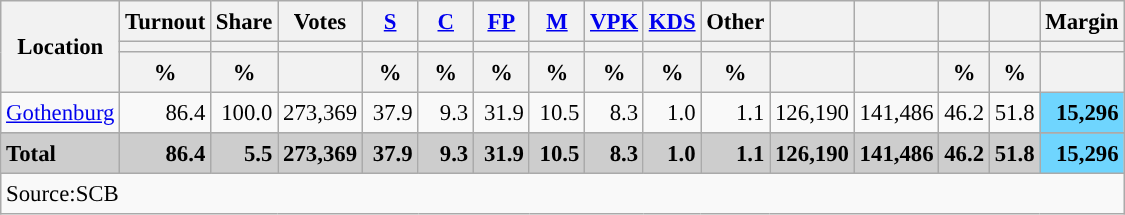<table class="wikitable sortable" style="text-align:right; font-size:95%; line-height:20px;">
<tr>
<th rowspan="3">Location</th>
<th>Turnout</th>
<th>Share</th>
<th>Votes</th>
<th width="30px" class="unsortable"><a href='#'>S</a></th>
<th width="30px" class="unsortable"><a href='#'>C</a></th>
<th width="30px" class="unsortable"><a href='#'>FP</a></th>
<th width="30px" class="unsortable"><a href='#'>M</a></th>
<th width="30px" class="unsortable"><a href='#'>VPK</a></th>
<th width="30px" class="unsortable"><a href='#'>KDS</a></th>
<th width="30px" class="unsortable">Other</th>
<th></th>
<th></th>
<th></th>
<th></th>
<th>Margin</th>
</tr>
<tr>
<th></th>
<th></th>
<th></th>
<th style="background:"></th>
<th style="background:"></th>
<th style="background:"></th>
<th style="background:"></th>
<th style="background:"></th>
<th style="background:"></th>
<th style="background:"></th>
<th style="background:"></th>
<th style="background:"></th>
<th style="background:"></th>
<th style="background:"></th>
<th></th>
</tr>
<tr>
<th data-sort-type="number">%</th>
<th data-sort-type="number">%</th>
<th></th>
<th data-sort-type="number">%</th>
<th data-sort-type="number">%</th>
<th data-sort-type="number">%</th>
<th data-sort-type="number">%</th>
<th data-sort-type="number">%</th>
<th data-sort-type="number">%</th>
<th data-sort-type="number">%</th>
<th data-sort-type="number"></th>
<th data-sort-type="number"></th>
<th data-sort-type="number">%</th>
<th data-sort-type="number">%</th>
<th data-sort-type="number"></th>
</tr>
<tr>
<td align=left><a href='#'>Gothenburg</a></td>
<td>86.4</td>
<td>100.0</td>
<td>273,369</td>
<td>37.9</td>
<td>9.3</td>
<td>31.9</td>
<td>10.5</td>
<td>8.3</td>
<td>1.0</td>
<td>1.1</td>
<td>126,190</td>
<td>141,486</td>
<td>46.2</td>
<td>51.8</td>
<td bgcolor=#6fd5fe><strong>15,296</strong></td>
</tr>
<tr>
</tr>
<tr style="background:#CDCDCD;">
<td align=left><strong>Total</strong></td>
<td><strong>86.4</strong></td>
<td><strong>5.5</strong></td>
<td><strong>273,369</strong></td>
<td><strong>37.9</strong></td>
<td><strong>9.3</strong></td>
<td><strong>31.9</strong></td>
<td><strong>10.5</strong></td>
<td><strong>8.3</strong></td>
<td><strong>1.0</strong></td>
<td><strong>1.1</strong></td>
<td><strong>126,190</strong></td>
<td><strong>141,486</strong></td>
<td><strong>46.2</strong></td>
<td><strong>51.8</strong></td>
<td bgcolor=#6fd5fe><strong>15,296</strong></td>
</tr>
<tr>
<td align=left colspan=16>Source:SCB </td>
</tr>
</table>
